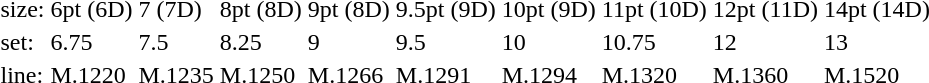<table style="margin-left:40px;">
<tr>
<td>size:</td>
<td>6pt (6D)</td>
<td>7 (7D)</td>
<td>8pt (8D)</td>
<td>9pt (8D)</td>
<td>9.5pt (9D)</td>
<td>10pt (9D)</td>
<td>11pt (10D)</td>
<td>12pt (11D)</td>
<td>14pt (14D)</td>
</tr>
<tr>
<td>set:</td>
<td>6.75</td>
<td>7.5</td>
<td>8.25</td>
<td>9</td>
<td>9.5</td>
<td>10</td>
<td>10.75</td>
<td>12</td>
<td>13</td>
</tr>
<tr>
<td>line:</td>
<td>M.1220</td>
<td>M.1235</td>
<td>M.1250</td>
<td>M.1266</td>
<td>M.1291</td>
<td>M.1294</td>
<td>M.1320</td>
<td>M.1360</td>
<td>M.1520</td>
</tr>
</table>
